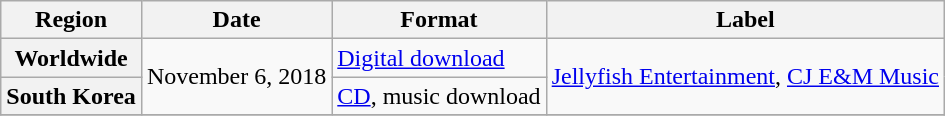<table class="wikitable plainrowheaders">
<tr>
<th scope="col">Region</th>
<th>Date</th>
<th>Format</th>
<th>Label</th>
</tr>
<tr>
<th scope="row">Worldwide</th>
<td rowspan="2">November 6, 2018</td>
<td><a href='#'>Digital download</a></td>
<td rowspan="2"><a href='#'>Jellyfish Entertainment</a>, <a href='#'>CJ E&M Music</a></td>
</tr>
<tr>
<th scope="row">South Korea</th>
<td><a href='#'>CD</a>, music download</td>
</tr>
<tr>
</tr>
</table>
